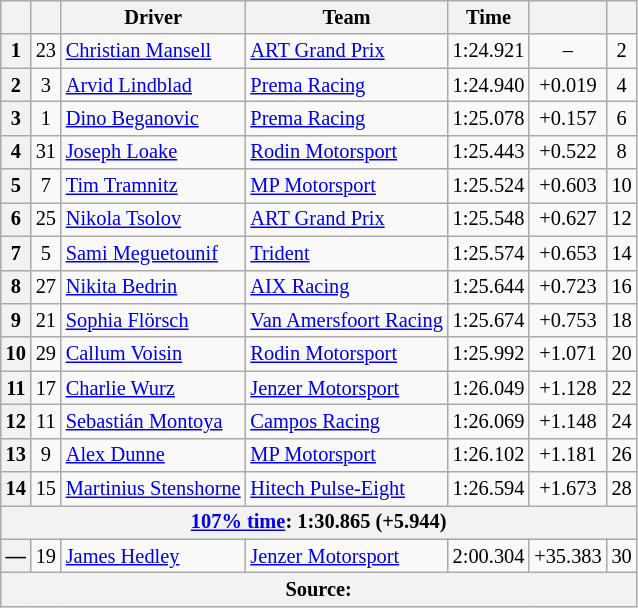<table class="wikitable" style="font-size:85%">
<tr>
<th scope="col"></th>
<th scope="col"></th>
<th scope="col">Driver</th>
<th scope="col">Team</th>
<th scope="col">Time</th>
<th scope="col"></th>
<th scope="col"></th>
</tr>
<tr>
<th scope="row">1</th>
<td align="center">23</td>
<td> <a href='#'>Christian Mansell</a></td>
<td><a href='#'>ART Grand Prix</a></td>
<td>1:24.921</td>
<td align="center">–</td>
<td align="center">2</td>
</tr>
<tr>
<th scope="row">2</th>
<td align="center">3</td>
<td> <a href='#'>Arvid Lindblad</a></td>
<td><a href='#'>Prema Racing</a></td>
<td>1:24.940</td>
<td align="center">+0.019</td>
<td align="center">4</td>
</tr>
<tr>
<th scope="row">3</th>
<td align="center">1</td>
<td> <a href='#'>Dino Beganovic</a></td>
<td><a href='#'>Prema Racing</a></td>
<td>1:25.078</td>
<td align="center">+0.157</td>
<td align="center">6</td>
</tr>
<tr>
<th scope="row">4</th>
<td align="center">31</td>
<td> <a href='#'>Joseph Loake</a></td>
<td><a href='#'>Rodin Motorsport</a></td>
<td>1:25.443</td>
<td align="center">+0.522</td>
<td align="center">8</td>
</tr>
<tr>
<th scope="row">5</th>
<td align="center">7</td>
<td> <a href='#'>Tim Tramnitz</a></td>
<td><a href='#'>MP Motorsport</a></td>
<td>1:25.524</td>
<td align="center">+0.603</td>
<td align="center">10</td>
</tr>
<tr>
<th scope="row">6</th>
<td align="center">25</td>
<td> <a href='#'>Nikola Tsolov</a></td>
<td><a href='#'>ART Grand Prix</a></td>
<td>1:25.548</td>
<td align="center">+0.627</td>
<td align="center">12</td>
</tr>
<tr>
<th scope="row">7</th>
<td align="center">5</td>
<td> <a href='#'>Sami Meguetounif</a></td>
<td><a href='#'>Trident</a></td>
<td>1:25.574</td>
<td align="center">+0.653</td>
<td align="center">14</td>
</tr>
<tr>
<th scope="row">8</th>
<td align="center">27</td>
<td> <a href='#'>Nikita Bedrin</a></td>
<td><a href='#'>AIX Racing</a></td>
<td>1:25.644</td>
<td align="center">+0.723</td>
<td align="center">16</td>
</tr>
<tr>
<th scope="row">9</th>
<td align="center">21</td>
<td> <a href='#'>Sophia Flörsch</a></td>
<td><a href='#'>Van Amersfoort Racing</a></td>
<td>1:25.674</td>
<td align="center">+0.753</td>
<td align="center">18</td>
</tr>
<tr>
<th scope="row">10</th>
<td align="center">29</td>
<td> <a href='#'>Callum Voisin</a></td>
<td><a href='#'>Rodin Motorsport</a></td>
<td>1:25.992</td>
<td align="center">+1.071</td>
<td align="center">20</td>
</tr>
<tr>
<th scope="row">11</th>
<td align="center">17</td>
<td> <a href='#'>Charlie Wurz</a></td>
<td><a href='#'>Jenzer Motorsport</a></td>
<td>1:26.049</td>
<td align="center">+1.128</td>
<td align="center">22</td>
</tr>
<tr>
<th scope="row">12</th>
<td align="center">11</td>
<td> <a href='#'>Sebastián Montoya</a></td>
<td><a href='#'>Campos Racing</a></td>
<td>1:26.069</td>
<td align="center">+1.148</td>
<td align="center">24</td>
</tr>
<tr>
<th scope="row">13</th>
<td align="center">9</td>
<td> <a href='#'>Alex Dunne</a></td>
<td><a href='#'>MP Motorsport</a></td>
<td>1:26.102</td>
<td align="center">+1.181</td>
<td align="center">26</td>
</tr>
<tr>
<th scope="row">14</th>
<td align="center">15</td>
<td> <a href='#'>Martinius Stenshorne</a></td>
<td><a href='#'>Hitech Pulse-Eight</a></td>
<td>1:26.594</td>
<td align="center">+1.673</td>
<td align="center">28</td>
</tr>
<tr>
<th colspan="7"><a href='#'>107% time</a>: 1:30.865 (+5.944)</th>
</tr>
<tr>
<th scope="row">—</th>
<td align="center">19</td>
<td> <a href='#'>James Hedley</a></td>
<td><a href='#'>Jenzer Motorsport</a></td>
<td>2:00.304</td>
<td align="center">+35.383</td>
<td align="center">30</td>
</tr>
<tr>
<th colspan="7">Source:</th>
</tr>
</table>
